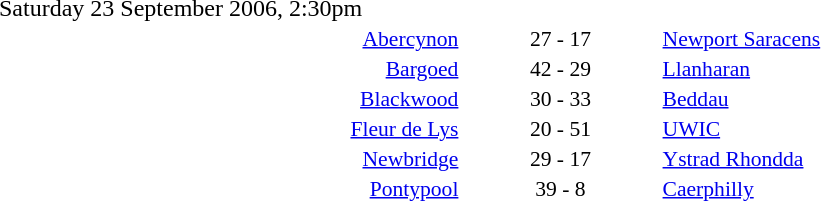<table style="width:70%;" cellspacing="1">
<tr>
<th width=35%></th>
<th width=15%></th>
<th></th>
</tr>
<tr>
<td>Saturday 23 September 2006, 2:30pm</td>
</tr>
<tr style=font-size:90%>
<td align=right><a href='#'>Abercynon</a></td>
<td align=center>27 - 17</td>
<td><a href='#'>Newport Saracens</a></td>
</tr>
<tr style=font-size:90%>
<td align=right><a href='#'>Bargoed</a></td>
<td align=center>42 - 29</td>
<td><a href='#'>Llanharan</a></td>
</tr>
<tr style=font-size:90%>
<td align=right><a href='#'>Blackwood</a></td>
<td align=center>30 - 33</td>
<td><a href='#'>Beddau</a></td>
</tr>
<tr style=font-size:90%>
<td align=right><a href='#'>Fleur de Lys</a></td>
<td align=center>20 - 51</td>
<td><a href='#'>UWIC</a></td>
</tr>
<tr style=font-size:90%>
<td align=right><a href='#'>Newbridge</a></td>
<td align=center>29 - 17</td>
<td><a href='#'>Ystrad Rhondda</a></td>
</tr>
<tr style=font-size:90%>
<td align=right><a href='#'>Pontypool</a></td>
<td align=center>39 - 8</td>
<td><a href='#'>Caerphilly</a></td>
</tr>
</table>
